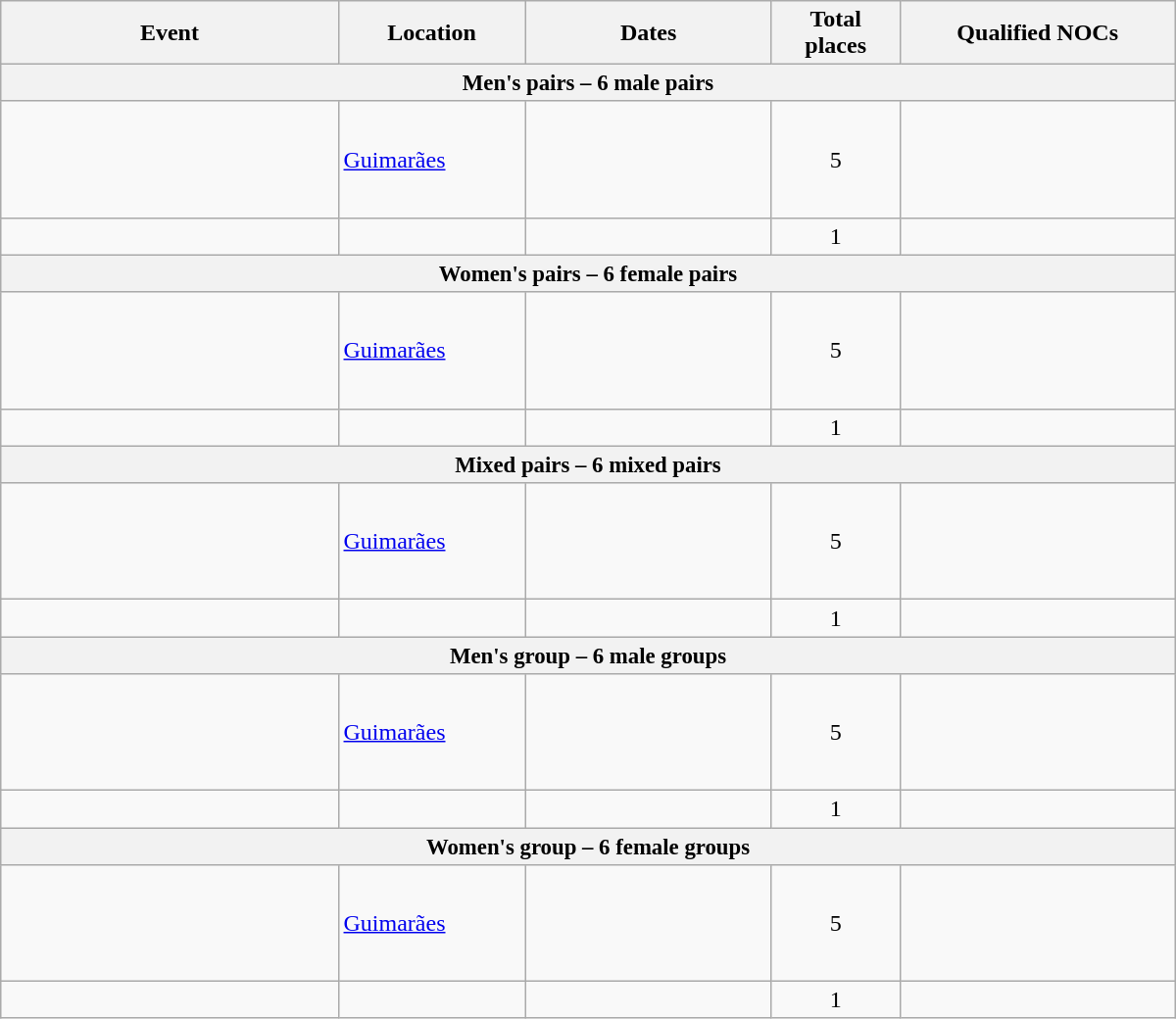<table class="wikitable" width=800>
<tr>
<th>Event</th>
<th width=120>Location</th>
<th width=160>Dates</th>
<th width=80>Total places</th>
<th width=180>Qualified NOCs</th>
</tr>
<tr style="font-size:95%;">
<th colspan=5>Men's pairs – 6 male pairs</th>
</tr>
<tr>
<td></td>
<td> <a href='#'>Guimarães</a></td>
<td align="center"></td>
<td align="center">5</td>
<td><br><br><br><br></td>
</tr>
<tr>
<td></td>
<td></td>
<td></td>
<td align="center">1</td>
<td></td>
</tr>
<tr style="font-size:95%;">
<th colspan=5>Women's pairs – 6 female pairs</th>
</tr>
<tr>
<td></td>
<td> <a href='#'>Guimarães</a></td>
<td align="center"></td>
<td align="center">5</td>
<td><br><br><br><br></td>
</tr>
<tr>
<td></td>
<td></td>
<td></td>
<td align="center">1</td>
<td></td>
</tr>
<tr style="font-size:95%;">
<th colspan=5>Mixed pairs – 6 mixed pairs</th>
</tr>
<tr>
<td></td>
<td> <a href='#'>Guimarães</a></td>
<td align="center"></td>
<td align="center">5</td>
<td><br><br><br><br></td>
</tr>
<tr>
<td></td>
<td></td>
<td></td>
<td align="center">1</td>
<td></td>
</tr>
<tr style="font-size:95%;">
<th colspan=5>Men's group – 6 male groups</th>
</tr>
<tr>
<td></td>
<td> <a href='#'>Guimarães</a></td>
<td align="center"></td>
<td align="center">5</td>
<td><br><br><br><br></td>
</tr>
<tr>
<td></td>
<td></td>
<td></td>
<td align="center">1</td>
<td></td>
</tr>
<tr style="font-size:95%;">
<th colspan=5>Women's group – 6 female groups</th>
</tr>
<tr>
<td></td>
<td> <a href='#'>Guimarães</a></td>
<td align="center"></td>
<td align="center">5</td>
<td><br><br><br><br></td>
</tr>
<tr>
<td></td>
<td></td>
<td></td>
<td align="center">1</td>
<td></td>
</tr>
</table>
